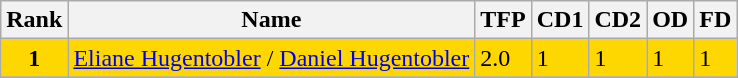<table class="wikitable">
<tr>
<th>Rank</th>
<th>Name</th>
<th>TFP</th>
<th>CD1</th>
<th>CD2</th>
<th>OD</th>
<th>FD</th>
</tr>
<tr bgcolor="gold">
<td align="center"><strong>1</strong></td>
<td><a href='#'>Eliane Hugentobler</a> / <a href='#'>Daniel Hugentobler</a></td>
<td>2.0</td>
<td>1</td>
<td>1</td>
<td>1</td>
<td>1</td>
</tr>
<tr>
</tr>
</table>
